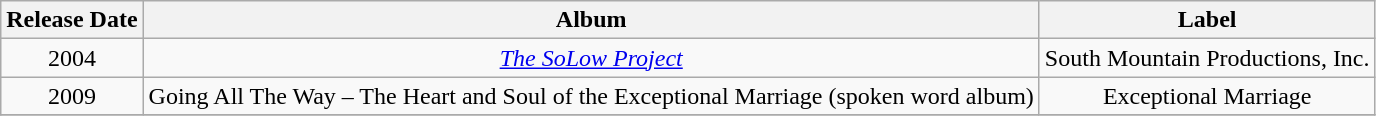<table class="wikitable">
<tr>
<th align="left" valign="top"><strong>Release Date</strong></th>
<th align="left" valign="top"><strong>Album</strong></th>
<th align="left" valign="top"><strong>Label</strong></th>
</tr>
<tr>
<td align="center" valign="middle">2004</td>
<td align="center" valign="middle"><em><a href='#'>The SoLow Project</a></em></td>
<td align="center" valign="middle">South Mountain Productions, Inc.</td>
</tr>
<tr>
<td align="center" valign="middle">2009</td>
<td align="center" valign="middle">Going All The Way – The Heart and Soul of the Exceptional Marriage (spoken word album)</td>
<td align="center" valign="middle">Exceptional Marriage</td>
</tr>
<tr>
</tr>
</table>
